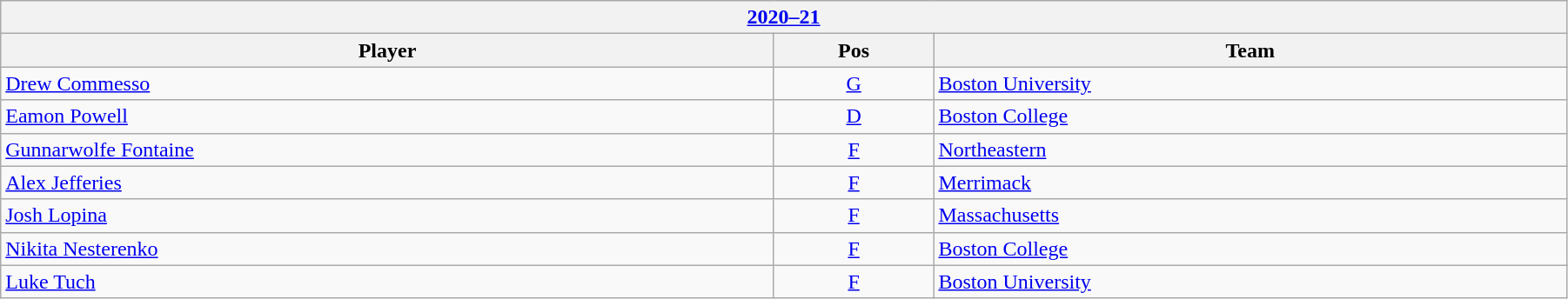<table class="wikitable" width=95%>
<tr>
<th colspan=3><a href='#'>2020–21</a></th>
</tr>
<tr>
<th>Player</th>
<th>Pos</th>
<th>Team</th>
</tr>
<tr>
<td><a href='#'>Drew Commesso</a></td>
<td align=center><a href='#'>G</a></td>
<td><a href='#'>Boston University</a></td>
</tr>
<tr>
<td><a href='#'>Eamon Powell</a></td>
<td align=center><a href='#'>D</a></td>
<td><a href='#'>Boston College</a></td>
</tr>
<tr>
<td><a href='#'>Gunnarwolfe Fontaine</a></td>
<td align=center><a href='#'>F</a></td>
<td><a href='#'>Northeastern</a></td>
</tr>
<tr>
<td><a href='#'>Alex Jefferies</a></td>
<td align=center><a href='#'>F</a></td>
<td><a href='#'>Merrimack</a></td>
</tr>
<tr>
<td><a href='#'>Josh Lopina</a></td>
<td align=center><a href='#'>F</a></td>
<td><a href='#'>Massachusetts</a></td>
</tr>
<tr>
<td><a href='#'>Nikita Nesterenko</a></td>
<td align=center><a href='#'>F</a></td>
<td><a href='#'>Boston College</a></td>
</tr>
<tr>
<td><a href='#'>Luke Tuch</a></td>
<td align=center><a href='#'>F</a></td>
<td><a href='#'>Boston University</a></td>
</tr>
</table>
